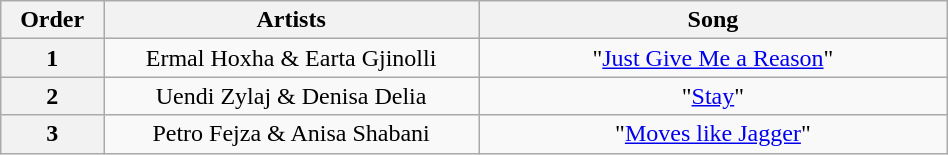<table class="wikitable" style="text-align:center; width:50%;">
<tr>
<th width="03%">Order</th>
<th width="20%">Artists</th>
<th width="25%">Song</th>
</tr>
<tr>
<th>1</th>
<td>Ermal Hoxha & Earta Gjinolli</td>
<td>"<a href='#'>Just Give Me a Reason</a>"</td>
</tr>
<tr>
<th>2</th>
<td>Uendi Zylaj & Denisa Delia</td>
<td>"<a href='#'>Stay</a>"</td>
</tr>
<tr>
<th>3</th>
<td>Petro Fejza & Anisa Shabani</td>
<td>"<a href='#'>Moves like Jagger</a>"</td>
</tr>
</table>
